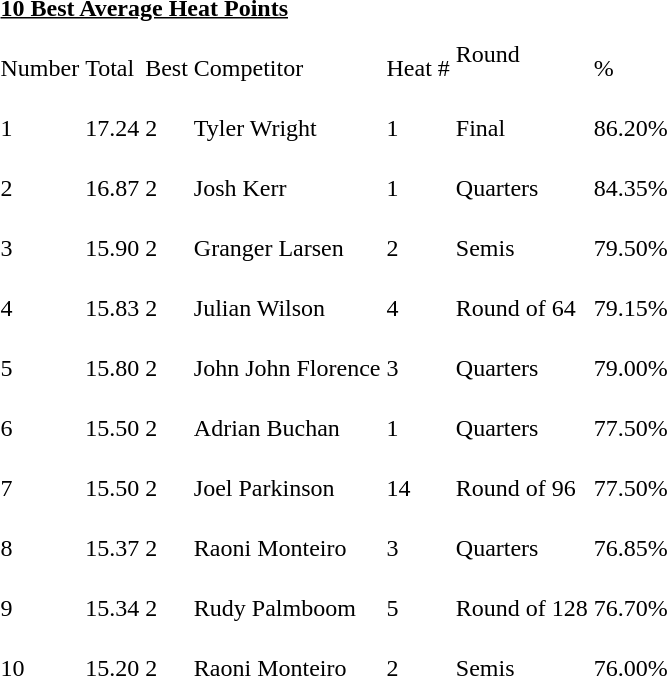<table class="MsoNormalTable">
<tr>
<td colspan="8"><br><strong><u>10  Best Average Heat Points</u></strong></td>
</tr>
<tr>
<td><br>Number</td>
<td><br>Total</td>
<td><br>Best</td>
<td><br>Competitor</td>
<td><br>Heat #</td>
<td>Round</td>
<td><br>%</td>
<td></td>
</tr>
<tr>
<td><br>1</td>
<td><br>17.24</td>
<td><br>2</td>
<td><br>Tyler  Wright</td>
<td><br>1</td>
<td><br>Final</td>
<td><br>86.20%</td>
<td></td>
</tr>
<tr>
<td><br>2</td>
<td><br>16.87</td>
<td><br>2</td>
<td><br>Josh  Kerr</td>
<td><br>1</td>
<td><br>Quarters</td>
<td><br>84.35%</td>
<td></td>
</tr>
<tr>
<td><br>3</td>
<td><br>15.90</td>
<td><br>2</td>
<td><br>Granger  Larsen</td>
<td><br>2</td>
<td><br>Semis</td>
<td><br>79.50%</td>
<td></td>
</tr>
<tr>
<td><br>4</td>
<td><br>15.83</td>
<td><br>2</td>
<td><br>Julian  Wilson</td>
<td><br>4</td>
<td><br>Round  of 64</td>
<td><br>79.15%</td>
<td></td>
</tr>
<tr>
<td><br>5</td>
<td><br>15.80</td>
<td><br>2</td>
<td><br>John  John Florence</td>
<td><br>3</td>
<td><br>Quarters</td>
<td><br>79.00%</td>
<td></td>
</tr>
<tr>
<td><br>6</td>
<td><br>15.50</td>
<td><br>2</td>
<td><br>Adrian  Buchan</td>
<td><br>1</td>
<td><br>Quarters</td>
<td><br>77.50%</td>
<td></td>
</tr>
<tr>
<td><br>7</td>
<td><br>15.50</td>
<td><br>2</td>
<td><br>Joel  Parkinson</td>
<td><br>14</td>
<td><br>Round  of 96</td>
<td><br>77.50%</td>
<td></td>
</tr>
<tr>
<td><br>8</td>
<td><br>15.37</td>
<td><br>2</td>
<td><br>Raoni  Monteiro</td>
<td><br>3</td>
<td><br>Quarters</td>
<td><br>76.85%</td>
<td></td>
</tr>
<tr>
<td><br>9</td>
<td><br>15.34</td>
<td><br>2</td>
<td><br>Rudy  Palmboom</td>
<td><br>5</td>
<td><br>Round  of 128</td>
<td><br>76.70%</td>
<td></td>
</tr>
<tr>
<td><br>10</td>
<td><br>15.20</td>
<td><br>2</td>
<td><br>Raoni  Monteiro</td>
<td><br>2</td>
<td><br>Semis</td>
<td><br>76.00%</td>
<td></td>
</tr>
</table>
